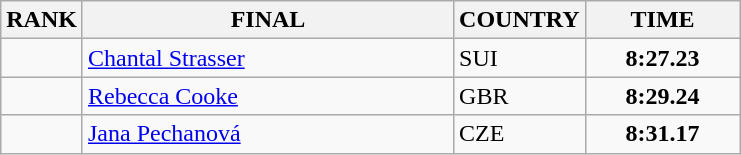<table class="wikitable">
<tr>
<th>RANK</th>
<th align="left" style="width: 15em">FINAL</th>
<th>COUNTRY</th>
<th style="width: 6em">TIME</th>
</tr>
<tr>
<td align="center"></td>
<td><a href='#'>Chantal Strasser</a></td>
<td> SUI</td>
<td align="center"><strong>8:27.23</strong></td>
</tr>
<tr>
<td align="center"></td>
<td><a href='#'>Rebecca Cooke</a></td>
<td> GBR</td>
<td align="center"><strong>8:29.24</strong></td>
</tr>
<tr>
<td align="center"></td>
<td><a href='#'>Jana Pechanová</a></td>
<td> CZE</td>
<td align="center"><strong>8:31.17</strong></td>
</tr>
</table>
